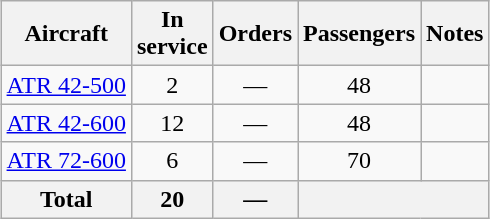<table class="wikitable" style="margin:0.5em auto; text-align:center">
<tr>
<th>Aircraft</th>
<th>In <br> service</th>
<th>Orders</th>
<th>Passengers</th>
<th>Notes</th>
</tr>
<tr>
<td><a href='#'>ATR 42-500</a></td>
<td>2</td>
<td>—</td>
<td>48</td>
<td></td>
</tr>
<tr>
<td><a href='#'>ATR 42-600</a></td>
<td>12</td>
<td>—</td>
<td>48</td>
<td></td>
</tr>
<tr>
<td><a href='#'>ATR 72-600</a></td>
<td>6</td>
<td>—</td>
<td>70</td>
<td></td>
</tr>
<tr>
<th>Total</th>
<th>20</th>
<th>—</th>
<th colspan=2></th>
</tr>
</table>
